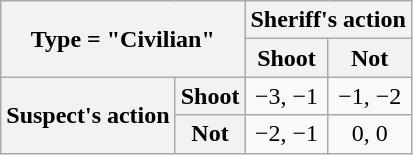<table class="wikitable" style="text-align:center">
<tr>
<th colspan="2" rowspan="2">Type = "Civilian"</th>
<th colspan="2">Sheriff's action</th>
</tr>
<tr>
<th>Shoot</th>
<th>Not</th>
</tr>
<tr>
<th rowspan="2">Suspect's action</th>
<th>Shoot</th>
<td>−3, −1</td>
<td>−1, −2</td>
</tr>
<tr>
<th>Not</th>
<td>−2, −1</td>
<td>0, 0</td>
</tr>
</table>
